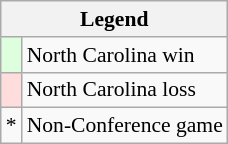<table class="wikitable" style="font-size:90%">
<tr>
<th colspan=2>Legend</th>
</tr>
<tr>
<td style="background:#DDFFDD;"> </td>
<td>North Carolina win</td>
</tr>
<tr>
<td style="background:#FFDDDD;"> </td>
<td>North Carolina loss</td>
</tr>
<tr>
<td>*</td>
<td>Non-Conference game</td>
</tr>
</table>
